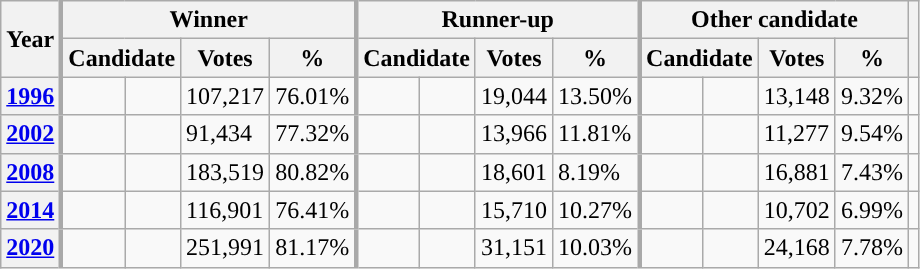<table class="wikitable sortable">
<tr>
<th scope=col rowspan="2">Year</th>
<th scope="col" style="border-left:3px solid darkgray;" colspan="4">Winner</th>
<th scope="col" style="border-left:3px solid darkgray;" colspan="4">Runner-up</th>
<th scope="col" style="border-left:3px solid darkgray;" colspan="4">Other candidate</th>
<th scope="col" class="unsortable" rowspan="2"></th>
</tr>
<tr>
<th scope="col" style="border-left:3px solid darkgray;" colspan="2">Candidate</th>
<th scope="col" data-sort-type="number">Votes</th>
<th scope="col"  data-sort-type="number">%</th>
<th scope="col" style="border-left:3px solid darkgray;" colspan="2">Candidate</th>
<th scope="col"  data-sort-type="number">Votes</th>
<th scope="col"  data-sort-type="number">%</th>
<th scope="col"  scope="col" style="border-left:3px solid darkgray;" colspan="2">Candidate</th>
<th scope="col"  data-sort-type="number">Votes</th>
<th scope="col"  data-sort-type="number">%</th>
</tr>
<tr>
<th scope="row"><a href='#'>1996</a></th>
<td style="text-align:left; border-left:3px solid darkgray; background-color:"></td>
<td> </td>
<td>107,217</td>
<td>76.01%</td>
<td style="text-align:left; border-left:3px solid darkgray; background-color:"></td>
<td> </td>
<td>19,044</td>
<td>13.50%</td>
<td style="text-align:left; border-left:3px solid darkgray; background-color:"></td>
<td> </td>
<td>13,148</td>
<td>9.32%</td>
<td style="text-align: center;"></td>
</tr>
<tr>
<th scope="row"><a href='#'>2002</a></th>
<td style="text-align:left; border-left:3px solid darkgray; background-color:"></td>
<td> </td>
<td>91,434</td>
<td>77.32%</td>
<td style="text-align:left; border-left:3px solid darkgray; background-color:"></td>
<td> </td>
<td>13,966</td>
<td>11.81%</td>
<td style="text-align:left; border-left:3px solid darkgray; background-color:"></td>
<td> </td>
<td>11,277</td>
<td>9.54%</td>
<td style="text-align: center;"></td>
</tr>
<tr>
<th scope="row"><a href='#'>2008</a></th>
<td style="text-align:left; border-left:3px solid darkgray; background-color:"></td>
<td> </td>
<td>183,519</td>
<td>80.82%</td>
<td style="text-align:left; border-left:3px solid darkgray; background-color:"></td>
<td> </td>
<td>18,601</td>
<td>8.19%</td>
<td style="text-align:left; border-left:3px solid darkgray; background-color:"></td>
<td> </td>
<td>16,881</td>
<td>7.43%</td>
<td style="text-align: center;"></td>
</tr>
<tr>
<th scope="row"><a href='#'>2014</a></th>
<td style="text-align:left; border-left:3px solid darkgray; background-color:"></td>
<td> </td>
<td>116,901</td>
<td>76.41%</td>
<td style="text-align:left; border-left:3px solid darkgray; background-color:"></td>
<td> </td>
<td>15,710</td>
<td>10.27%</td>
<td style="text-align:left; border-left:3px solid darkgray; background-color:"></td>
<td> </td>
<td>10,702</td>
<td>6.99%</td>
<td style="text-align: center;"></td>
</tr>
<tr>
<th scope="row"><a href='#'>2020</a></th>
<td style="text-align:left; border-left:3px solid darkgray; background-color:"></td>
<td> </td>
<td>251,991</td>
<td>81.17%</td>
<td style="text-align:left; border-left:3px solid darkgray; background-color:"></td>
<td> </td>
<td>31,151</td>
<td>10.03%</td>
<td style="text-align:left; border-left:3px solid darkgray; background-color:"></td>
<td> </td>
<td>24,168</td>
<td>7.78%</td>
<td style="text-align: center;"></td>
</tr>
</table>
